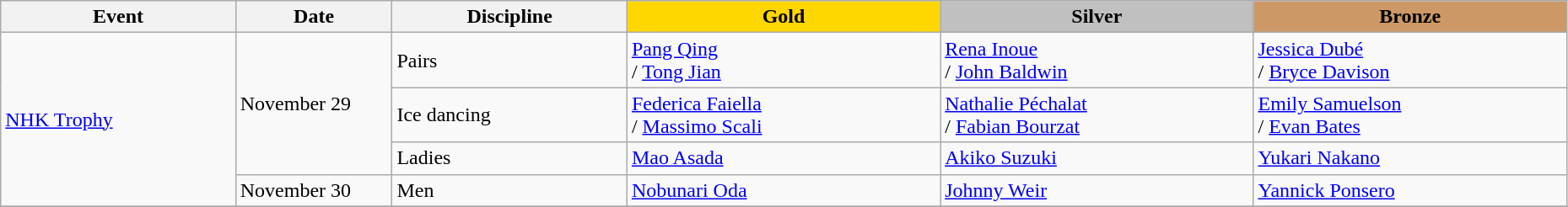<table class="wikitable" width="98%">
<tr>
<th width="15%">Event</th>
<th width="10%">Date</th>
<th width="15%">Discipline</th>
<td width = "20%" align="center" bgcolor="gold"><strong>Gold</strong></td>
<td width = "20%" align="center" bgcolor="silver"><strong>Silver</strong></td>
<td width = "20%" align="center" bgcolor="cc9966"><strong>Bronze</strong></td>
</tr>
<tr>
<td rowspan="4"> <a href='#'>NHK Trophy</a></td>
<td rowspan="3">November 29</td>
<td>Pairs</td>
<td> <a href='#'>Pang Qing</a> <br>/  <a href='#'>Tong Jian</a></td>
<td> <a href='#'>Rena Inoue</a> <br>/ <a href='#'>John Baldwin</a></td>
<td> <a href='#'>Jessica Dubé</a> <br>/  <a href='#'>Bryce Davison</a></td>
</tr>
<tr>
<td>Ice dancing</td>
<td> <a href='#'>Federica Faiella</a> <br>/  <a href='#'>Massimo Scali</a></td>
<td> <a href='#'>Nathalie Péchalat</a> <br>/  <a href='#'>Fabian Bourzat</a></td>
<td> <a href='#'>Emily Samuelson</a> <br>/ <a href='#'>Evan Bates</a></td>
</tr>
<tr>
<td>Ladies</td>
<td> <a href='#'>Mao Asada</a></td>
<td> <a href='#'>Akiko Suzuki</a></td>
<td> <a href='#'>Yukari Nakano</a></td>
</tr>
<tr>
<td>November 30</td>
<td>Men</td>
<td> <a href='#'>Nobunari Oda</a></td>
<td> <a href='#'>Johnny Weir</a></td>
<td> <a href='#'>Yannick Ponsero</a></td>
</tr>
<tr>
</tr>
</table>
